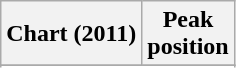<table class="wikitable sortable">
<tr>
<th align="left">Chart (2011)</th>
<th align="center">Peak<br>position</th>
</tr>
<tr>
</tr>
<tr>
</tr>
</table>
